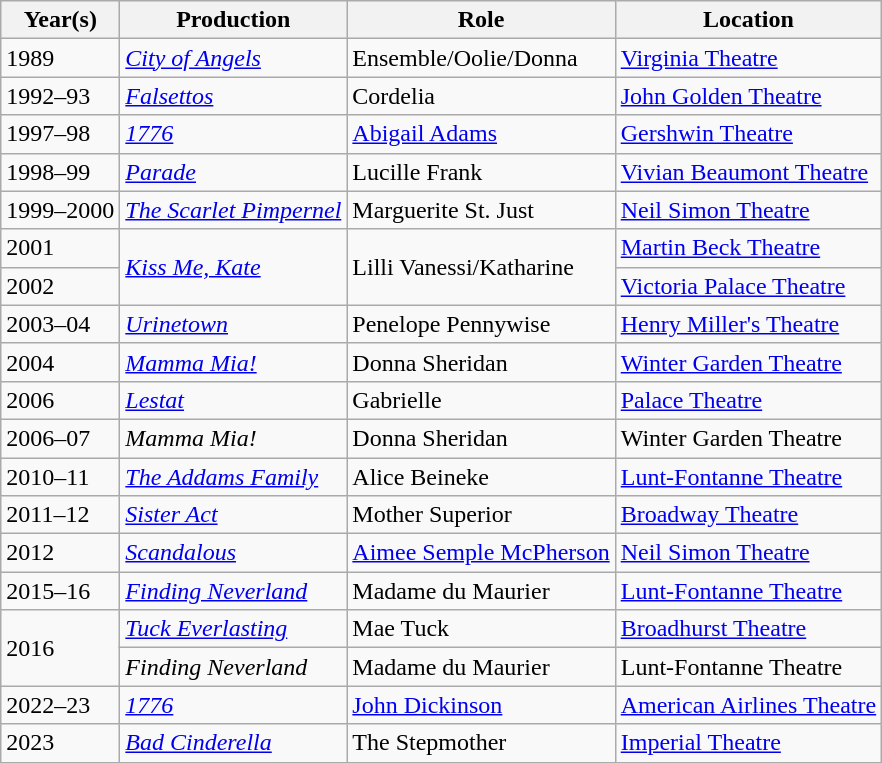<table class="wikitable">
<tr>
<th>Year(s)</th>
<th>Production</th>
<th>Role</th>
<th>Location</th>
</tr>
<tr>
<td>1989</td>
<td><em><a href='#'>City of Angels</a></em></td>
<td>Ensemble/Oolie/Donna</td>
<td><a href='#'>Virginia Theatre</a></td>
</tr>
<tr>
<td>1992–93</td>
<td><em><a href='#'>Falsettos</a></em></td>
<td>Cordelia</td>
<td><a href='#'>John Golden Theatre</a></td>
</tr>
<tr>
<td>1997–98</td>
<td><em><a href='#'>1776</a></em></td>
<td><a href='#'>Abigail Adams</a></td>
<td><a href='#'>Gershwin Theatre</a></td>
</tr>
<tr>
<td>1998–99</td>
<td><em><a href='#'>Parade</a></em></td>
<td>Lucille Frank</td>
<td><a href='#'>Vivian Beaumont Theatre</a></td>
</tr>
<tr>
<td>1999–2000</td>
<td><em><a href='#'>The Scarlet Pimpernel</a></em></td>
<td>Marguerite St. Just</td>
<td><a href='#'>Neil Simon Theatre</a></td>
</tr>
<tr>
<td>2001</td>
<td rowspan=2><em><a href='#'>Kiss Me, Kate</a></em></td>
<td rowspan=2>Lilli Vanessi/Katharine</td>
<td><a href='#'>Martin Beck Theatre</a></td>
</tr>
<tr>
<td>2002</td>
<td><a href='#'>Victoria Palace Theatre</a></td>
</tr>
<tr>
<td>2003–04</td>
<td><em><a href='#'>Urinetown</a></em></td>
<td>Penelope Pennywise</td>
<td><a href='#'>Henry Miller's Theatre</a></td>
</tr>
<tr>
<td>2004</td>
<td><em><a href='#'>Mamma Mia!</a></em></td>
<td>Donna Sheridan</td>
<td><a href='#'>Winter Garden Theatre</a></td>
</tr>
<tr>
<td>2006</td>
<td><em><a href='#'>Lestat</a></em></td>
<td>Gabrielle</td>
<td><a href='#'>Palace Theatre</a></td>
</tr>
<tr>
<td>2006–07</td>
<td><em>Mamma Mia!</em></td>
<td>Donna Sheridan</td>
<td>Winter Garden Theatre</td>
</tr>
<tr>
<td>2010–11</td>
<td><em><a href='#'>The Addams Family</a></em></td>
<td>Alice Beineke</td>
<td><a href='#'>Lunt-Fontanne Theatre</a></td>
</tr>
<tr>
<td>2011–12</td>
<td><em><a href='#'>Sister Act</a></em></td>
<td>Mother Superior</td>
<td><a href='#'>Broadway Theatre</a></td>
</tr>
<tr>
<td>2012</td>
<td><em><a href='#'>Scandalous</a></em></td>
<td><a href='#'>Aimee Semple McPherson</a></td>
<td><a href='#'>Neil Simon Theatre</a></td>
</tr>
<tr>
<td>2015–16</td>
<td><em><a href='#'>Finding Neverland</a></em></td>
<td>Madame du Maurier</td>
<td><a href='#'>Lunt-Fontanne Theatre</a></td>
</tr>
<tr>
<td rowspan="2">2016</td>
<td><em><a href='#'>Tuck Everlasting</a></em></td>
<td>Mae Tuck</td>
<td><a href='#'>Broadhurst Theatre</a></td>
</tr>
<tr>
<td><em>Finding Neverland</em></td>
<td>Madame du Maurier</td>
<td>Lunt-Fontanne Theatre</td>
</tr>
<tr>
<td>2022–23</td>
<td><em><a href='#'>1776</a></em></td>
<td><a href='#'>John Dickinson</a></td>
<td><a href='#'>American Airlines Theatre</a></td>
</tr>
<tr>
<td>2023</td>
<td><em><a href='#'>Bad Cinderella</a></em></td>
<td>The Stepmother</td>
<td><a href='#'>Imperial Theatre</a></td>
</tr>
</table>
